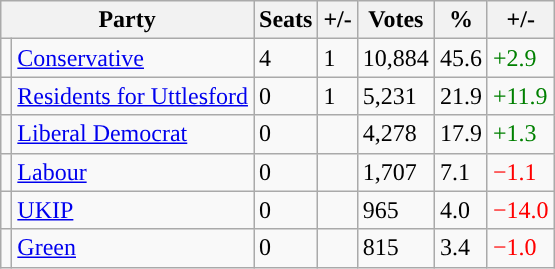<table class="wikitable sortable">
<tr>
<th colspan="2">Party</th>
<th>Seats</th>
<th>+/-</th>
<th>Votes</th>
<th>%</th>
<th>+/-</th>
</tr>
<tr>
<td style="background-color: "></td>
<td><a href='#'>Conservative</a></td>
<td>4</td>
<td> 1</td>
<td>10,884</td>
<td>45.6</td>
<td style="color:green">+2.9</td>
</tr>
<tr>
<td style="background-color: "></td>
<td><a href='#'>Residents for Uttlesford</a></td>
<td>0</td>
<td> 1</td>
<td>5,231</td>
<td>21.9</td>
<td style="color:green">+11.9</td>
</tr>
<tr>
<td style="background-color: "></td>
<td><a href='#'>Liberal Democrat</a></td>
<td>0</td>
<td></td>
<td>4,278</td>
<td>17.9</td>
<td style="color:green">+1.3</td>
</tr>
<tr>
<td style="background-color: "></td>
<td><a href='#'>Labour</a></td>
<td>0</td>
<td></td>
<td>1,707</td>
<td>7.1</td>
<td style="color:red">−1.1</td>
</tr>
<tr>
<td style="background-color: "></td>
<td><a href='#'>UKIP</a></td>
<td>0</td>
<td></td>
<td>965</td>
<td>4.0</td>
<td style="color:red">−14.0</td>
</tr>
<tr>
<td style="background-color: "></td>
<td><a href='#'>Green</a></td>
<td>0</td>
<td></td>
<td>815</td>
<td>3.4</td>
<td style="color:red">−1.0</td>
</tr>
</table>
